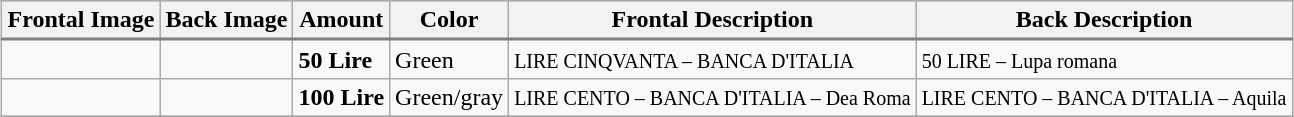<table class="wikitable" style="margin:1em auto;">
<tr style="text-align:center; border-bottom:2px solid gray;" bgcolor="lightsteelblue">
<th>Frontal Image</th>
<th>Back Image</th>
<th>Amount</th>
<th>Color</th>
<th>Frontal Description</th>
<th>Back Description</th>
</tr>
<tr>
<td align="left"></td>
<td align="left"></td>
<td align="left"><strong>50 Lire</strong></td>
<td align="left">Green</td>
<td align="left"><small>LIRE CINQVANTA – BANCA D'ITALIA</small></td>
<td align="left"><small>50 LIRE – Lupa romana</small></td>
</tr>
<tr>
<td align="left"></td>
<td align="left"></td>
<td align="left"><strong>100 Lire</strong></td>
<td align="left">Green/gray</td>
<td align="left"><small>LIRE CENTO – BANCA D'ITALIA – Dea Roma</small></td>
<td align="left"><small>LIRE CENTO – BANCA D'ITALIA – Aquila</small></td>
</tr>
<tr>
</tr>
</table>
